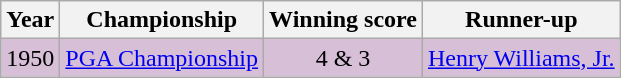<table class="wikitable">
<tr>
<th>Year</th>
<th>Championship</th>
<th>Winning score</th>
<th>Runner-up</th>
</tr>
<tr style="background:#D8BFD8;">
<td>1950</td>
<td><a href='#'>PGA Championship</a></td>
<td align=center>4 & 3</td>
<td> <a href='#'>Henry Williams, Jr.</a></td>
</tr>
</table>
